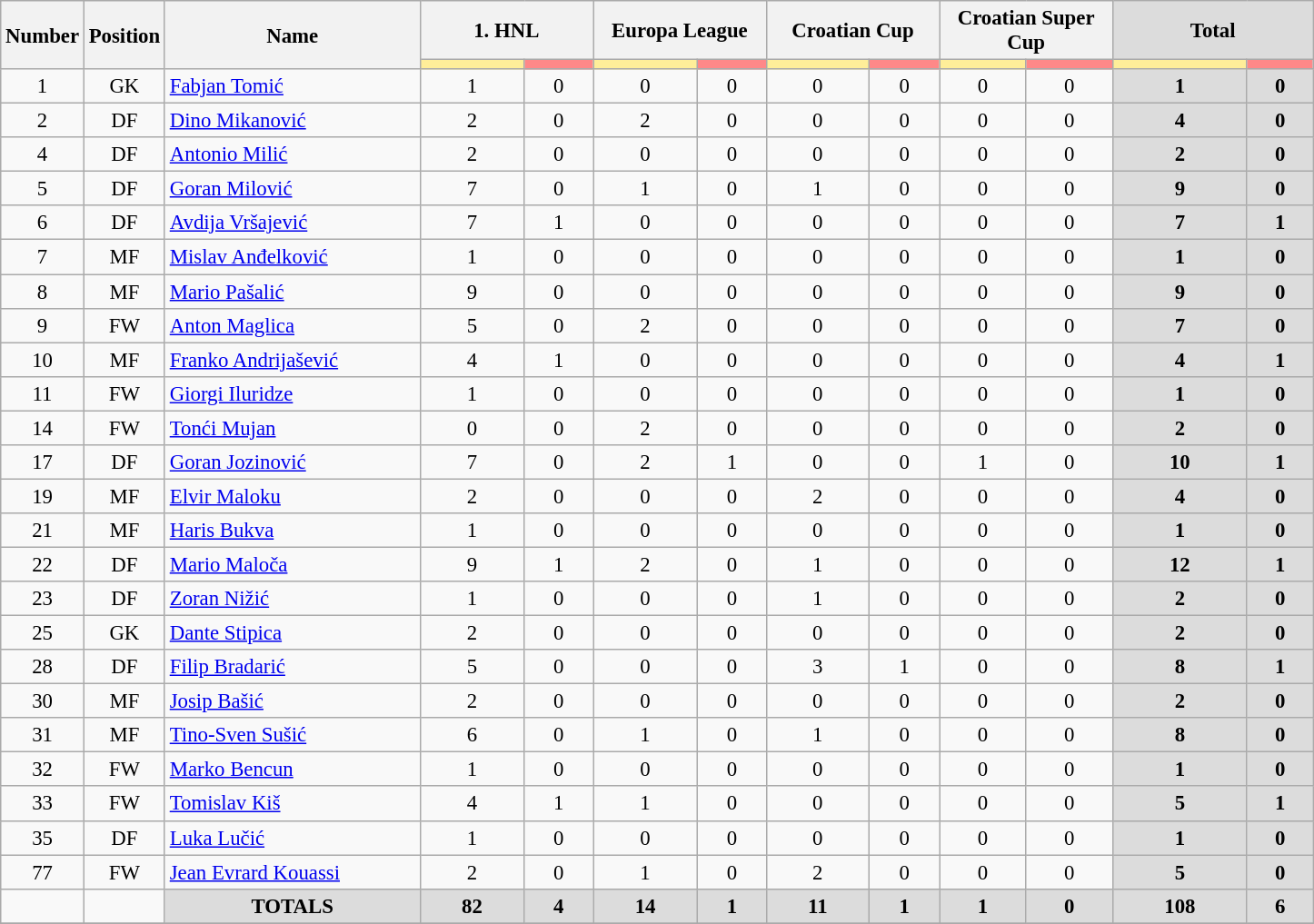<table class="wikitable" style="font-size: 95%; text-align: center;">
<tr>
<th width=40 rowspan="2"  align="center">Number</th>
<th width=40 rowspan="2"  align="center">Position</th>
<th width=180 rowspan="2"  align="center">Name</th>
<th width=120 colspan="2" align="center">1. HNL</th>
<th width=120 colspan="2" align="center">Europa League</th>
<th width=120 colspan="2" align="center">Croatian Cup</th>
<th width=120 colspan="2" align="center">Croatian Super Cup</th>
<th width=140 colspan="2" align="center" style="background: #DCDCDC">Total</th>
</tr>
<tr>
<th style="background: #FFEE99"></th>
<th style="background: #FF8888"></th>
<th style="background: #FFEE99"></th>
<th style="background: #FF8888"></th>
<th style="background: #FFEE99"></th>
<th style="background: #FF8888"></th>
<th style="background: #FFEE99"></th>
<th style="background: #FF8888"></th>
<th style="background: #FFEE99"></th>
<th style="background: #FF8888"></th>
</tr>
<tr>
<td>1</td>
<td>GK</td>
<td style="text-align:left;"> <a href='#'>Fabjan Tomić</a></td>
<td>1</td>
<td>0</td>
<td>0</td>
<td>0</td>
<td>0</td>
<td>0</td>
<td>0</td>
<td>0</td>
<th style="background: #DCDCDC">1</th>
<th style="background: #DCDCDC">0</th>
</tr>
<tr>
<td>2</td>
<td>DF</td>
<td style="text-align:left;"> <a href='#'>Dino Mikanović</a></td>
<td>2</td>
<td>0</td>
<td>2</td>
<td>0</td>
<td>0</td>
<td>0</td>
<td>0</td>
<td>0</td>
<th style="background: #DCDCDC">4</th>
<th style="background: #DCDCDC">0</th>
</tr>
<tr>
<td>4</td>
<td>DF</td>
<td style="text-align:left;"> <a href='#'>Antonio Milić</a></td>
<td>2</td>
<td>0</td>
<td>0</td>
<td>0</td>
<td>0</td>
<td>0</td>
<td>0</td>
<td>0</td>
<th style="background: #DCDCDC">2</th>
<th style="background: #DCDCDC">0</th>
</tr>
<tr>
<td>5</td>
<td>DF</td>
<td style="text-align:left;"> <a href='#'>Goran Milović</a></td>
<td>7</td>
<td>0</td>
<td>1</td>
<td>0</td>
<td>1</td>
<td>0</td>
<td>0</td>
<td>0</td>
<th style="background: #DCDCDC">9</th>
<th style="background: #DCDCDC">0</th>
</tr>
<tr>
<td>6</td>
<td>DF</td>
<td style="text-align:left;"> <a href='#'>Avdija Vršajević</a></td>
<td>7</td>
<td>1</td>
<td>0</td>
<td>0</td>
<td>0</td>
<td>0</td>
<td>0</td>
<td>0</td>
<th style="background: #DCDCDC">7</th>
<th style="background: #DCDCDC">1</th>
</tr>
<tr>
<td>7</td>
<td>MF</td>
<td style="text-align:left;"> <a href='#'>Mislav Anđelković</a></td>
<td>1</td>
<td>0</td>
<td>0</td>
<td>0</td>
<td>0</td>
<td>0</td>
<td>0</td>
<td>0</td>
<th style="background: #DCDCDC">1</th>
<th style="background: #DCDCDC">0</th>
</tr>
<tr>
<td>8</td>
<td>MF</td>
<td style="text-align:left;"> <a href='#'>Mario Pašalić</a></td>
<td>9</td>
<td>0</td>
<td>0</td>
<td>0</td>
<td>0</td>
<td>0</td>
<td>0</td>
<td>0</td>
<th style="background: #DCDCDC">9</th>
<th style="background: #DCDCDC">0</th>
</tr>
<tr>
<td>9</td>
<td>FW</td>
<td style="text-align:left;"> <a href='#'>Anton Maglica</a></td>
<td>5</td>
<td>0</td>
<td>2</td>
<td>0</td>
<td>0</td>
<td>0</td>
<td>0</td>
<td>0</td>
<th style="background: #DCDCDC">7</th>
<th style="background: #DCDCDC">0</th>
</tr>
<tr>
<td>10</td>
<td>MF</td>
<td style="text-align:left;"> <a href='#'>Franko Andrijašević</a></td>
<td>4</td>
<td>1</td>
<td>0</td>
<td>0</td>
<td>0</td>
<td>0</td>
<td>0</td>
<td>0</td>
<th style="background: #DCDCDC">4</th>
<th style="background: #DCDCDC">1</th>
</tr>
<tr>
<td>11</td>
<td>FW</td>
<td style="text-align:left;"> <a href='#'>Giorgi Iluridze</a></td>
<td>1</td>
<td>0</td>
<td>0</td>
<td>0</td>
<td>0</td>
<td>0</td>
<td>0</td>
<td>0</td>
<th style="background: #DCDCDC">1</th>
<th style="background: #DCDCDC">0</th>
</tr>
<tr>
<td>14</td>
<td>FW</td>
<td style="text-align:left;"> <a href='#'>Tonći Mujan</a></td>
<td>0</td>
<td>0</td>
<td>2</td>
<td>0</td>
<td>0</td>
<td>0</td>
<td>0</td>
<td>0</td>
<th style="background: #DCDCDC">2</th>
<th style="background: #DCDCDC">0</th>
</tr>
<tr>
<td>17</td>
<td>DF</td>
<td style="text-align:left;"> <a href='#'>Goran Jozinović</a></td>
<td>7</td>
<td>0</td>
<td>2</td>
<td>1</td>
<td>0</td>
<td>0</td>
<td>1</td>
<td>0</td>
<th style="background: #DCDCDC">10</th>
<th style="background: #DCDCDC">1</th>
</tr>
<tr>
<td>19</td>
<td>MF</td>
<td style="text-align:left;"> <a href='#'>Elvir Maloku</a></td>
<td>2</td>
<td>0</td>
<td>0</td>
<td>0</td>
<td>2</td>
<td>0</td>
<td>0</td>
<td>0</td>
<th style="background: #DCDCDC">4</th>
<th style="background: #DCDCDC">0</th>
</tr>
<tr>
<td>21</td>
<td>MF</td>
<td style="text-align:left;"> <a href='#'>Haris Bukva</a></td>
<td>1</td>
<td>0</td>
<td>0</td>
<td>0</td>
<td>0</td>
<td>0</td>
<td>0</td>
<td>0</td>
<th style="background: #DCDCDC">1</th>
<th style="background: #DCDCDC">0</th>
</tr>
<tr>
<td>22</td>
<td>DF</td>
<td style="text-align:left;"> <a href='#'>Mario Maloča</a></td>
<td>9</td>
<td>1</td>
<td>2</td>
<td>0</td>
<td>1</td>
<td>0</td>
<td>0</td>
<td>0</td>
<th style="background: #DCDCDC">12</th>
<th style="background: #DCDCDC">1</th>
</tr>
<tr>
<td>23</td>
<td>DF</td>
<td style="text-align:left;"> <a href='#'>Zoran Nižić</a></td>
<td>1</td>
<td>0</td>
<td>0</td>
<td>0</td>
<td>1</td>
<td>0</td>
<td>0</td>
<td>0</td>
<th style="background: #DCDCDC">2</th>
<th style="background: #DCDCDC">0</th>
</tr>
<tr>
<td>25</td>
<td>GK</td>
<td style="text-align:left;"> <a href='#'>Dante Stipica</a></td>
<td>2</td>
<td>0</td>
<td>0</td>
<td>0</td>
<td>0</td>
<td>0</td>
<td>0</td>
<td>0</td>
<th style="background: #DCDCDC">2</th>
<th style="background: #DCDCDC">0</th>
</tr>
<tr>
<td>28</td>
<td>DF</td>
<td style="text-align:left;"> <a href='#'>Filip Bradarić</a></td>
<td>5</td>
<td>0</td>
<td>0</td>
<td>0</td>
<td>3</td>
<td>1</td>
<td>0</td>
<td>0</td>
<th style="background: #DCDCDC">8</th>
<th style="background: #DCDCDC">1</th>
</tr>
<tr>
<td>30</td>
<td>MF</td>
<td style="text-align:left;"> <a href='#'>Josip Bašić</a></td>
<td>2</td>
<td>0</td>
<td>0</td>
<td>0</td>
<td>0</td>
<td>0</td>
<td>0</td>
<td>0</td>
<th style="background: #DCDCDC">2</th>
<th style="background: #DCDCDC">0</th>
</tr>
<tr>
<td>31</td>
<td>MF</td>
<td style="text-align:left;"> <a href='#'>Tino-Sven Sušić</a></td>
<td>6</td>
<td>0</td>
<td>1</td>
<td>0</td>
<td>1</td>
<td>0</td>
<td>0</td>
<td>0</td>
<th style="background: #DCDCDC">8</th>
<th style="background: #DCDCDC">0</th>
</tr>
<tr>
<td>32</td>
<td>FW</td>
<td style="text-align:left;"> <a href='#'>Marko Bencun</a></td>
<td>1</td>
<td>0</td>
<td>0</td>
<td>0</td>
<td>0</td>
<td>0</td>
<td>0</td>
<td>0</td>
<th style="background: #DCDCDC">1</th>
<th style="background: #DCDCDC">0</th>
</tr>
<tr>
<td>33</td>
<td>FW</td>
<td style="text-align:left;"> <a href='#'>Tomislav Kiš</a></td>
<td>4</td>
<td>1</td>
<td>1</td>
<td>0</td>
<td>0</td>
<td>0</td>
<td>0</td>
<td>0</td>
<th style="background: #DCDCDC">5</th>
<th style="background: #DCDCDC">1</th>
</tr>
<tr>
<td>35</td>
<td>DF</td>
<td style="text-align:left;"> <a href='#'>Luka Lučić</a></td>
<td>1</td>
<td>0</td>
<td>0</td>
<td>0</td>
<td>0</td>
<td>0</td>
<td>0</td>
<td>0</td>
<th style="background: #DCDCDC">1</th>
<th style="background: #DCDCDC">0</th>
</tr>
<tr>
<td>77</td>
<td>FW</td>
<td style="text-align:left;"> <a href='#'>Jean Evrard Kouassi</a></td>
<td>2</td>
<td>0</td>
<td>1</td>
<td>0</td>
<td>2</td>
<td>0</td>
<td>0</td>
<td>0</td>
<th style="background: #DCDCDC">5</th>
<th style="background: #DCDCDC">0</th>
</tr>
<tr>
<td></td>
<td></td>
<th style="background: #DCDCDC">TOTALS</th>
<th style="background: #DCDCDC">82</th>
<th style="background: #DCDCDC">4</th>
<th style="background: #DCDCDC">14</th>
<th style="background: #DCDCDC">1</th>
<th style="background: #DCDCDC">11</th>
<th style="background: #DCDCDC">1</th>
<th style="background: #DCDCDC">1</th>
<th style="background: #DCDCDC">0</th>
<th style="background: #DCDCDC">108</th>
<th style="background: #DCDCDC">6</th>
</tr>
<tr>
</tr>
</table>
